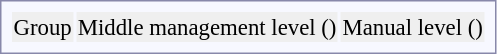<table style="border:1px solid #8888aa; background-color:#f7f8ff; padding:5px; font-size:95%; margin: 0px 12px 12px 0px; text-align:center;">
<tr style="background:#efefef;">
<td>Group</td>
<td colspan=22>Middle management level ()</td>
<td colspan=14>Manual level ()<br>


</td>
</tr>
</table>
